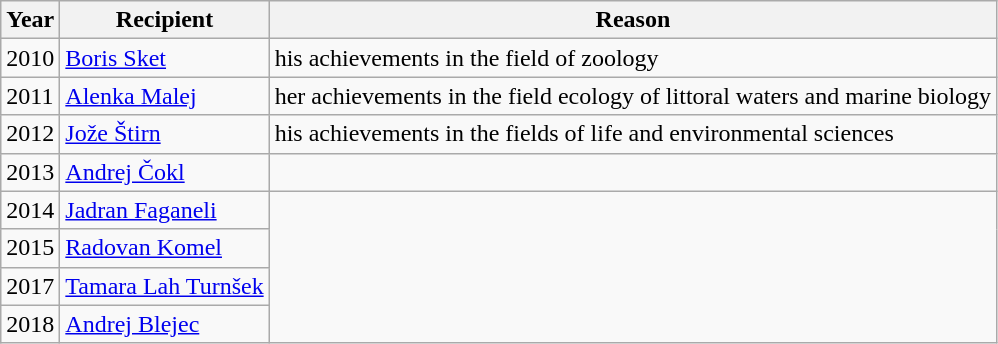<table class="wikitable sortable">
<tr>
<th>Year</th>
<th>Recipient</th>
<th>Reason</th>
</tr>
<tr>
<td>2010</td>
<td><a href='#'>Boris Sket</a></td>
<td>his achievements in the field of zoology</td>
</tr>
<tr>
<td>2011</td>
<td><a href='#'>Alenka Malej</a></td>
<td>her achievements in the field ecology of littoral waters and marine biology</td>
</tr>
<tr>
<td>2012</td>
<td><a href='#'>Jože Štirn</a></td>
<td>his achievements in the fields of life and environmental sciences</td>
</tr>
<tr>
<td>2013</td>
<td><a href='#'>Andrej Čokl</a></td>
<td></td>
</tr>
<tr>
<td>2014</td>
<td><a href='#'>Jadran Faganeli</a></td>
</tr>
<tr>
<td>2015</td>
<td><a href='#'>Radovan Komel</a></td>
</tr>
<tr>
<td>2017</td>
<td><a href='#'>Tamara Lah Turnšek</a></td>
</tr>
<tr>
<td>2018</td>
<td><a href='#'>Andrej Blejec</a></td>
</tr>
</table>
